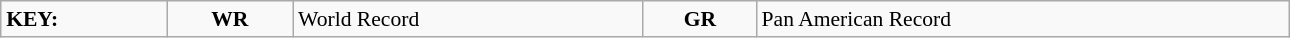<table class="wikitable" style="margin:0.5em auto; font-size:90%;position:relative;" width=68%>
<tr>
<td><strong>KEY:</strong></td>
<td align=center><strong>WR</strong></td>
<td>World Record</td>
<td align=center><strong>GR</strong></td>
<td>Pan American Record</td>
</tr>
</table>
